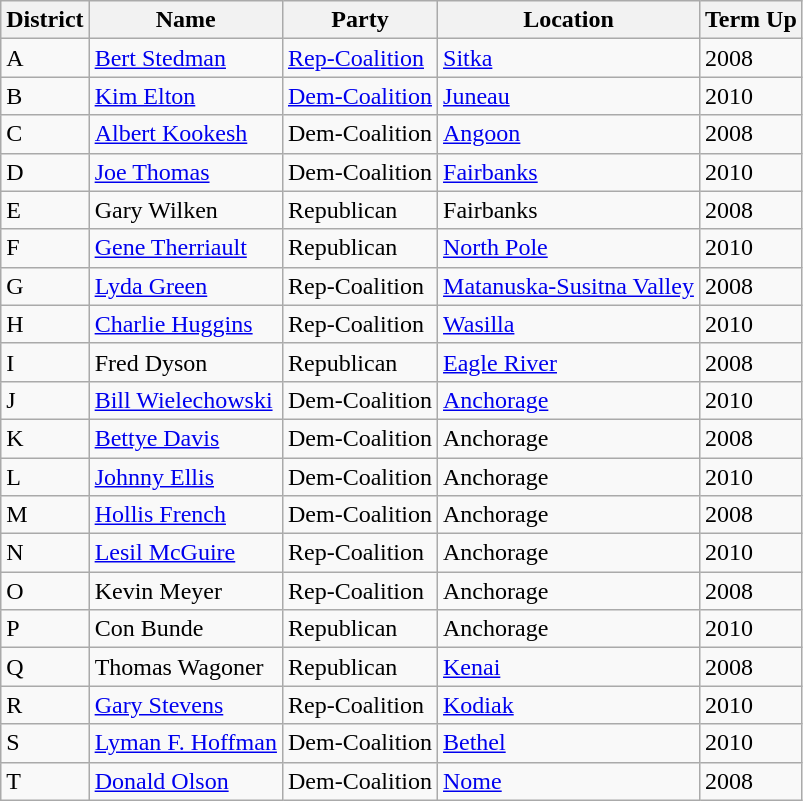<table class="wikitable sortable">
<tr>
<th>District</th>
<th>Name</th>
<th>Party</th>
<th>Location</th>
<th>Term Up</th>
</tr>
<tr>
<td>A</td>
<td><a href='#'>Bert Stedman</a></td>
<td><a href='#'>Rep-Coalition</a></td>
<td><a href='#'>Sitka</a></td>
<td>2008</td>
</tr>
<tr>
<td>B</td>
<td><a href='#'>Kim Elton</a></td>
<td><a href='#'>Dem-Coalition</a></td>
<td><a href='#'>Juneau</a></td>
<td>2010</td>
</tr>
<tr>
<td>C</td>
<td><a href='#'>Albert Kookesh</a></td>
<td>Dem-Coalition</td>
<td><a href='#'>Angoon</a></td>
<td>2008</td>
</tr>
<tr>
<td>D</td>
<td><a href='#'>Joe Thomas</a></td>
<td>Dem-Coalition</td>
<td><a href='#'>Fairbanks</a></td>
<td>2010</td>
</tr>
<tr>
<td>E</td>
<td>Gary Wilken</td>
<td>Republican</td>
<td>Fairbanks</td>
<td>2008</td>
</tr>
<tr>
<td>F</td>
<td><a href='#'>Gene Therriault</a></td>
<td>Republican</td>
<td><a href='#'>North Pole</a></td>
<td>2010</td>
</tr>
<tr>
<td>G</td>
<td><a href='#'>Lyda Green</a></td>
<td>Rep-Coalition</td>
<td><a href='#'>Matanuska-Susitna Valley</a></td>
<td>2008</td>
</tr>
<tr>
<td>H</td>
<td><a href='#'>Charlie Huggins</a></td>
<td>Rep-Coalition</td>
<td><a href='#'>Wasilla</a></td>
<td>2010</td>
</tr>
<tr>
<td>I</td>
<td>Fred Dyson</td>
<td>Republican</td>
<td><a href='#'>Eagle River</a></td>
<td>2008</td>
</tr>
<tr>
<td>J</td>
<td><a href='#'>Bill Wielechowski</a></td>
<td>Dem-Coalition</td>
<td><a href='#'>Anchorage</a></td>
<td>2010</td>
</tr>
<tr>
<td>K</td>
<td><a href='#'>Bettye Davis</a></td>
<td>Dem-Coalition</td>
<td>Anchorage</td>
<td>2008</td>
</tr>
<tr>
<td>L</td>
<td><a href='#'>Johnny Ellis</a></td>
<td>Dem-Coalition</td>
<td>Anchorage</td>
<td>2010</td>
</tr>
<tr>
<td>M</td>
<td><a href='#'>Hollis French</a></td>
<td>Dem-Coalition</td>
<td>Anchorage</td>
<td>2008</td>
</tr>
<tr>
<td>N</td>
<td><a href='#'>Lesil McGuire</a></td>
<td>Rep-Coalition</td>
<td>Anchorage</td>
<td>2010</td>
</tr>
<tr>
<td>O</td>
<td>Kevin Meyer</td>
<td>Rep-Coalition</td>
<td>Anchorage</td>
<td>2008</td>
</tr>
<tr>
<td>P</td>
<td>Con Bunde</td>
<td>Republican</td>
<td>Anchorage</td>
<td>2010</td>
</tr>
<tr>
<td>Q</td>
<td>Thomas Wagoner</td>
<td>Republican</td>
<td><a href='#'>Kenai</a></td>
<td>2008</td>
</tr>
<tr>
<td>R</td>
<td><a href='#'>Gary Stevens</a></td>
<td>Rep-Coalition</td>
<td><a href='#'>Kodiak</a></td>
<td>2010</td>
</tr>
<tr>
<td>S</td>
<td><a href='#'>Lyman F. Hoffman</a></td>
<td>Dem-Coalition</td>
<td><a href='#'>Bethel</a></td>
<td>2010</td>
</tr>
<tr>
<td>T</td>
<td><a href='#'>Donald Olson</a></td>
<td>Dem-Coalition</td>
<td><a href='#'>Nome</a></td>
<td>2008</td>
</tr>
</table>
